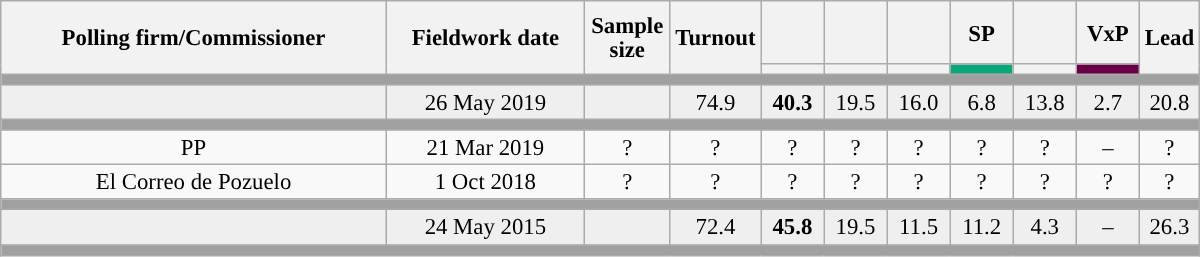<table class="wikitable collapsible collapsed" style="text-align:center; font-size:95%; line-height:16px;">
<tr style="height:42px;">
<th style="width:250px;" rowspan="2">Polling firm/Commissioner</th>
<th style="width:125px;" rowspan="2">Fieldwork date</th>
<th style="width:50px;" rowspan="2">Sample size</th>
<th style="width:45px;" rowspan="2">Turnout</th>
<th style="width:35px;"></th>
<th style="width:35px;"></th>
<th style="width:35px;"></th>
<th style="width:35px;">SP</th>
<th style="width:35px;"></th>
<th style="width:35px;">VxP</th>
<th style="width:30px;" rowspan="2">Lead</th>
</tr>
<tr>
<th style="color:inherit;background:"></th>
<th style="color:inherit;background:"></th>
<th style="color:inherit;background:"></th>
<th style="color:inherit;background:#0BA67A;"></th>
<th style="color:inherit;background:"></th>
<th style="color:inherit;background:#690045;"></th>
</tr>
<tr>
<td colspan="11" style="background:#A0A0A0"></td>
</tr>
<tr style="background:#EFEFEF;">
<td><strong></strong></td>
<td>26 May 2019</td>
<td></td>
<td>74.9</td>
<td><strong>40.3</strong><br></td>
<td>19.5<br></td>
<td>16.0<br></td>
<td>6.8<br></td>
<td>13.8<br></td>
<td>2.7<br></td>
<td style="background:">20.8</td>
</tr>
<tr>
<td colspan="11" style="background:#A0A0A0"></td>
</tr>
<tr>
<td>PP</td>
<td>21 Mar 2019</td>
<td>?</td>
<td>?</td>
<td>?<br></td>
<td>?<br></td>
<td>?<br></td>
<td>?<br></td>
<td>?<br></td>
<td>–</td>
<td style="background:">?</td>
</tr>
<tr>
<td>El Correo de Pozuelo</td>
<td>1 Oct 2018</td>
<td>?</td>
<td>?</td>
<td>?<br></td>
<td>?<br></td>
<td>?<br></td>
<td>?<br></td>
<td>?<br></td>
<td>?<br></td>
<td style="background:">?</td>
</tr>
<tr>
<td colspan="11" style="background:#A0A0A0"></td>
</tr>
<tr style="background:#EFEFEF;">
<td><strong></strong></td>
<td>24 May 2015</td>
<td></td>
<td>72.4</td>
<td><strong>45.8</strong><br></td>
<td>19.5<br></td>
<td>11.5<br></td>
<td>11.2<br></td>
<td>4.3<br></td>
<td>–</td>
<td style="background:">26.3</td>
</tr>
<tr>
<td colspan="11" style="background:#A0A0A0"></td>
</tr>
</table>
